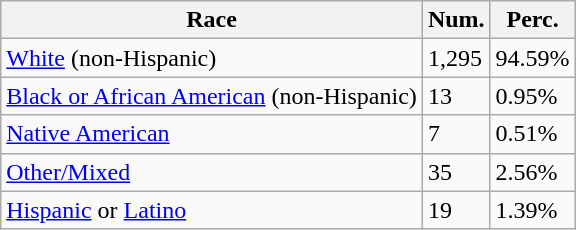<table class="wikitable">
<tr>
<th>Race</th>
<th>Num.</th>
<th>Perc.</th>
</tr>
<tr>
<td><a href='#'>White</a> (non-Hispanic)</td>
<td>1,295</td>
<td>94.59%</td>
</tr>
<tr>
<td><a href='#'>Black or African American</a> (non-Hispanic)</td>
<td>13</td>
<td>0.95%</td>
</tr>
<tr>
<td><a href='#'>Native American</a></td>
<td>7</td>
<td>0.51%</td>
</tr>
<tr>
<td><a href='#'>Other/Mixed</a></td>
<td>35</td>
<td>2.56%</td>
</tr>
<tr>
<td><a href='#'>Hispanic</a> or <a href='#'>Latino</a></td>
<td>19</td>
<td>1.39%</td>
</tr>
</table>
